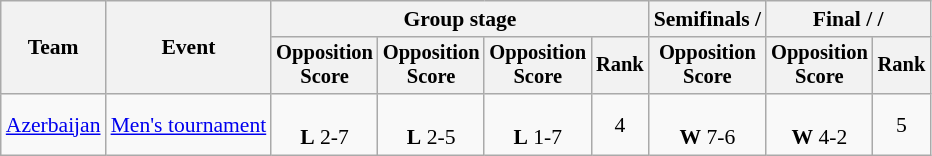<table class="wikitable" style="text-align:center; font-size:90%">
<tr>
<th rowspan="2">Team</th>
<th rowspan="2">Event</th>
<th colspan="4">Group stage</th>
<th>Semifinals / </th>
<th colspan="2">Final /  / </th>
</tr>
<tr style="font-size:95%">
<th>Opposition<br>Score</th>
<th>Opposition<br>Score</th>
<th>Opposition<br>Score</th>
<th>Rank</th>
<th>Opposition<br>Score</th>
<th>Opposition<br>Score</th>
<th>Rank</th>
</tr>
<tr>
<td align="left"><a href='#'>Azerbaijan</a></td>
<td align="left"><a href='#'>Men's tournament</a></td>
<td><br><strong>L</strong> 2-7</td>
<td><br><strong>L</strong> 2-5</td>
<td><br><strong>L</strong> 1-7</td>
<td>4</td>
<td><br><strong>W</strong> 7-6 </td>
<td><br><strong>W</strong> 4-2</td>
<td>5</td>
</tr>
</table>
